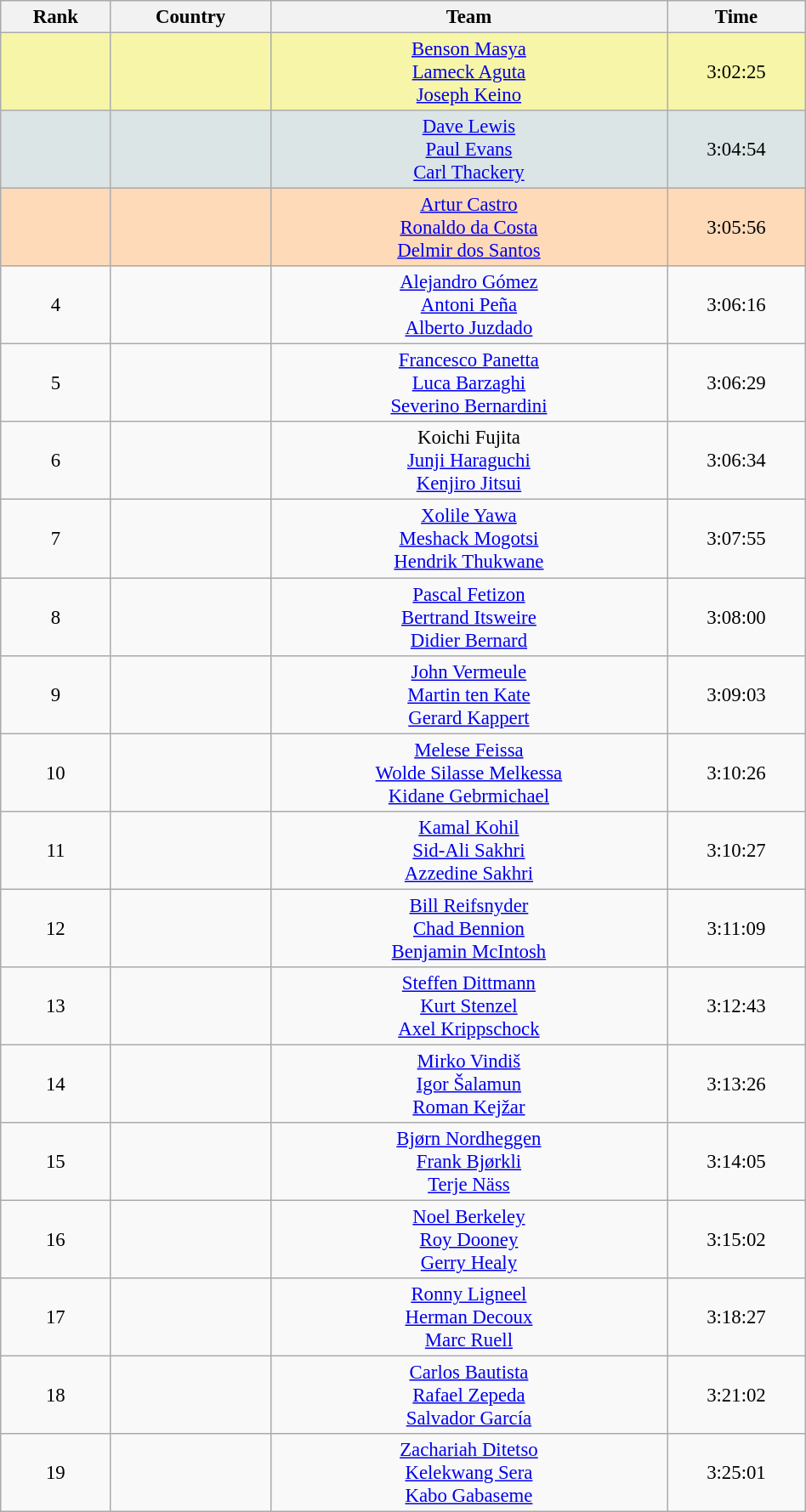<table class="wikitable sortable" style=" text-align:center; font-size:95%;" width="50%">
<tr>
<th>Rank</th>
<th>Country</th>
<th>Team</th>
<th>Time</th>
</tr>
<tr bgcolor="#F7F6A8">
<td align=center></td>
<td></td>
<td><a href='#'>Benson Masya</a><br><a href='#'>Lameck Aguta</a><br><a href='#'>Joseph Keino</a></td>
<td>3:02:25</td>
</tr>
<tr bgcolor="#DCE5E5">
<td align=center></td>
<td></td>
<td><a href='#'>Dave Lewis</a><br><a href='#'>Paul Evans</a><br><a href='#'>Carl Thackery</a></td>
<td>3:04:54</td>
</tr>
<tr bgcolor="#FFDAB9">
<td align=center></td>
<td></td>
<td><a href='#'>Artur Castro</a><br><a href='#'>Ronaldo da Costa</a><br><a href='#'>Delmir dos Santos</a></td>
<td>3:05:56</td>
</tr>
<tr>
<td align=center>4</td>
<td></td>
<td><a href='#'>Alejandro Gómez</a><br><a href='#'>Antoni Peña</a><br><a href='#'>Alberto Juzdado</a></td>
<td>3:06:16</td>
</tr>
<tr>
<td align=center>5</td>
<td></td>
<td><a href='#'>Francesco Panetta</a><br><a href='#'>Luca Barzaghi</a><br><a href='#'>Severino Bernardini</a></td>
<td>3:06:29</td>
</tr>
<tr>
<td align=center>6</td>
<td></td>
<td>Koichi Fujita<br><a href='#'>Junji Haraguchi</a><br><a href='#'>Kenjiro Jitsui</a></td>
<td>3:06:34</td>
</tr>
<tr>
<td align=center>7</td>
<td></td>
<td><a href='#'>Xolile Yawa</a><br><a href='#'>Meshack Mogotsi</a><br><a href='#'>Hendrik Thukwane</a></td>
<td>3:07:55</td>
</tr>
<tr>
<td align=center>8</td>
<td></td>
<td><a href='#'>Pascal Fetizon</a><br><a href='#'>Bertrand Itsweire</a><br><a href='#'>Didier Bernard</a></td>
<td>3:08:00</td>
</tr>
<tr>
<td align=center>9</td>
<td></td>
<td><a href='#'>John Vermeule</a><br><a href='#'>Martin ten Kate</a><br><a href='#'>Gerard Kappert</a></td>
<td>3:09:03</td>
</tr>
<tr>
<td align=center>10</td>
<td></td>
<td><a href='#'>Melese Feissa</a><br><a href='#'>Wolde Silasse Melkessa</a><br><a href='#'>Kidane Gebrmichael</a></td>
<td>3:10:26</td>
</tr>
<tr>
<td align=center>11</td>
<td></td>
<td><a href='#'>Kamal Kohil</a><br><a href='#'>Sid-Ali Sakhri</a><br><a href='#'>Azzedine Sakhri</a></td>
<td>3:10:27</td>
</tr>
<tr>
<td align=center>12</td>
<td></td>
<td><a href='#'>Bill Reifsnyder</a><br><a href='#'>Chad Bennion</a><br><a href='#'>Benjamin McIntosh</a></td>
<td>3:11:09</td>
</tr>
<tr>
<td align=center>13</td>
<td></td>
<td><a href='#'>Steffen Dittmann</a><br><a href='#'>Kurt Stenzel</a><br><a href='#'>Axel Krippschock</a></td>
<td>3:12:43</td>
</tr>
<tr>
<td align=center>14</td>
<td></td>
<td><a href='#'>Mirko Vindiš</a><br><a href='#'>Igor Šalamun</a><br><a href='#'>Roman Kejžar</a></td>
<td>3:13:26</td>
</tr>
<tr>
<td align=center>15</td>
<td></td>
<td><a href='#'>Bjørn Nordheggen</a><br><a href='#'>Frank Bjørkli</a><br><a href='#'>Terje Näss</a></td>
<td>3:14:05</td>
</tr>
<tr>
<td align=center>16</td>
<td></td>
<td><a href='#'>Noel Berkeley</a><br><a href='#'>Roy Dooney</a><br><a href='#'>Gerry Healy</a></td>
<td>3:15:02</td>
</tr>
<tr>
<td align=center>17</td>
<td></td>
<td><a href='#'>Ronny Ligneel</a><br><a href='#'>Herman Decoux</a><br><a href='#'>Marc Ruell</a></td>
<td>3:18:27</td>
</tr>
<tr>
<td align=center>18</td>
<td></td>
<td><a href='#'>Carlos Bautista</a><br><a href='#'>Rafael Zepeda</a><br><a href='#'>Salvador García</a></td>
<td>3:21:02</td>
</tr>
<tr>
<td align=center>19</td>
<td></td>
<td><a href='#'>Zachariah Ditetso</a><br><a href='#'>Kelekwang Sera</a><br><a href='#'>Kabo Gabaseme</a></td>
<td>3:25:01</td>
</tr>
</table>
